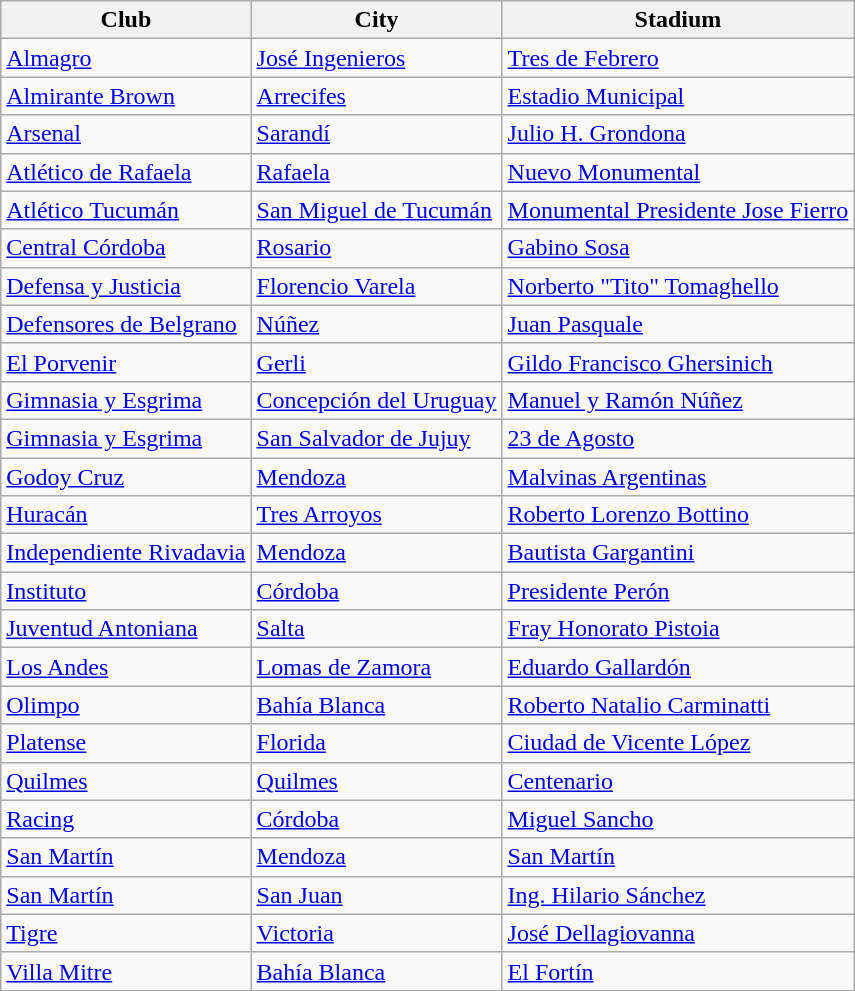<table class="wikitable sortable">
<tr>
<th>Club</th>
<th>City</th>
<th>Stadium</th>
</tr>
<tr>
<td><a href='#'>Almagro</a></td>
<td><a href='#'>José Ingenieros</a></td>
<td><a href='#'>Tres de Febrero</a></td>
</tr>
<tr>
<td><a href='#'>Almirante Brown</a></td>
<td><a href='#'>Arrecifes</a></td>
<td><a href='#'>Estadio Municipal</a></td>
</tr>
<tr>
<td><a href='#'>Arsenal</a></td>
<td><a href='#'>Sarandí</a></td>
<td><a href='#'>Julio H. Grondona</a></td>
</tr>
<tr>
<td><a href='#'>Atlético de Rafaela</a></td>
<td><a href='#'>Rafaela</a></td>
<td><a href='#'>Nuevo Monumental</a></td>
</tr>
<tr>
<td><a href='#'>Atlético Tucumán</a></td>
<td><a href='#'>San Miguel de Tucumán</a></td>
<td><a href='#'>Monumental Presidente Jose Fierro</a></td>
</tr>
<tr>
<td><a href='#'>Central Córdoba</a></td>
<td><a href='#'>Rosario</a></td>
<td><a href='#'>Gabino Sosa</a></td>
</tr>
<tr>
<td><a href='#'>Defensa y Justicia</a></td>
<td><a href='#'>Florencio Varela</a></td>
<td><a href='#'>Norberto "Tito" Tomaghello</a></td>
</tr>
<tr>
<td><a href='#'>Defensores de Belgrano</a></td>
<td><a href='#'>Núñez</a></td>
<td><a href='#'>Juan Pasquale</a></td>
</tr>
<tr>
<td><a href='#'>El Porvenir</a></td>
<td><a href='#'>Gerli</a></td>
<td><a href='#'>Gildo Francisco Ghersinich</a></td>
</tr>
<tr>
<td><a href='#'>Gimnasia y Esgrima</a></td>
<td><a href='#'>Concepción del Uruguay</a></td>
<td><a href='#'>Manuel y Ramón Núñez</a></td>
</tr>
<tr>
<td><a href='#'>Gimnasia y Esgrima</a></td>
<td><a href='#'>San Salvador de Jujuy</a></td>
<td><a href='#'>23 de Agosto</a></td>
</tr>
<tr>
<td><a href='#'>Godoy Cruz</a></td>
<td><a href='#'>Mendoza</a></td>
<td><a href='#'>Malvinas Argentinas</a></td>
</tr>
<tr>
<td><a href='#'>Huracán</a></td>
<td><a href='#'>Tres Arroyos</a></td>
<td><a href='#'>Roberto Lorenzo Bottino</a></td>
</tr>
<tr>
<td><a href='#'>Independiente Rivadavia</a></td>
<td><a href='#'>Mendoza</a></td>
<td><a href='#'>Bautista Gargantini</a></td>
</tr>
<tr>
<td><a href='#'>Instituto</a></td>
<td><a href='#'>Córdoba</a></td>
<td><a href='#'>Presidente Perón</a></td>
</tr>
<tr>
<td><a href='#'>Juventud Antoniana</a></td>
<td><a href='#'>Salta</a></td>
<td><a href='#'>Fray Honorato Pistoia</a></td>
</tr>
<tr>
<td><a href='#'>Los Andes</a></td>
<td><a href='#'>Lomas de Zamora</a></td>
<td><a href='#'>Eduardo Gallardón</a></td>
</tr>
<tr>
<td><a href='#'>Olimpo</a></td>
<td><a href='#'>Bahía Blanca</a></td>
<td><a href='#'>Roberto Natalio Carminatti</a></td>
</tr>
<tr>
<td><a href='#'>Platense</a></td>
<td><a href='#'>Florida</a></td>
<td><a href='#'>Ciudad de Vicente López</a></td>
</tr>
<tr>
<td><a href='#'>Quilmes</a></td>
<td><a href='#'>Quilmes</a></td>
<td><a href='#'>Centenario</a></td>
</tr>
<tr>
<td><a href='#'>Racing</a></td>
<td><a href='#'>Córdoba</a></td>
<td><a href='#'>Miguel Sancho</a></td>
</tr>
<tr>
<td><a href='#'>San Martín</a></td>
<td><a href='#'>Mendoza</a></td>
<td><a href='#'>San Martín</a></td>
</tr>
<tr>
<td><a href='#'>San Martín</a></td>
<td><a href='#'>San Juan</a></td>
<td><a href='#'>Ing. Hilario Sánchez</a></td>
</tr>
<tr>
<td><a href='#'>Tigre</a></td>
<td><a href='#'>Victoria</a></td>
<td><a href='#'>José Dellagiovanna</a></td>
</tr>
<tr>
<td><a href='#'>Villa Mitre</a></td>
<td><a href='#'>Bahía Blanca</a></td>
<td><a href='#'>El Fortín</a></td>
</tr>
<tr>
</tr>
</table>
